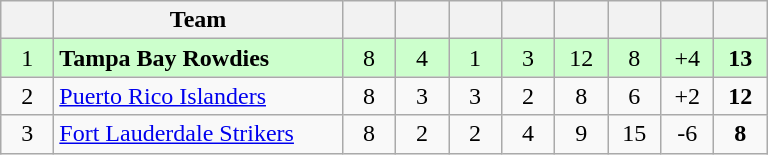<table class="wikitable" style="text-align: center;">
<tr>
<th width="28"></th>
<th width="185">Team</th>
<th width="28"></th>
<th width="28"></th>
<th width="28"></th>
<th width="28"></th>
<th width="28"></th>
<th width="28"></th>
<th width="28"></th>
<th width="28"></th>
</tr>
<tr bgcolor="#ccffcc">
<td>1</td>
<td style="text-align:left;"><strong>Tampa Bay Rowdies</strong></td>
<td>8</td>
<td>4</td>
<td>1</td>
<td>3</td>
<td>12</td>
<td>8</td>
<td>+4</td>
<td><strong>13</strong></td>
</tr>
<tr>
<td>2</td>
<td style="text-align:left;"><a href='#'>Puerto Rico Islanders</a></td>
<td>8</td>
<td>3</td>
<td>3</td>
<td>2</td>
<td>8</td>
<td>6</td>
<td>+2</td>
<td><strong>12</strong></td>
</tr>
<tr>
<td>3</td>
<td style="text-align:left;"><a href='#'>Fort Lauderdale Strikers</a></td>
<td>8</td>
<td>2</td>
<td>2</td>
<td>4</td>
<td>9</td>
<td>15</td>
<td>-6</td>
<td><strong>8</strong></td>
</tr>
</table>
